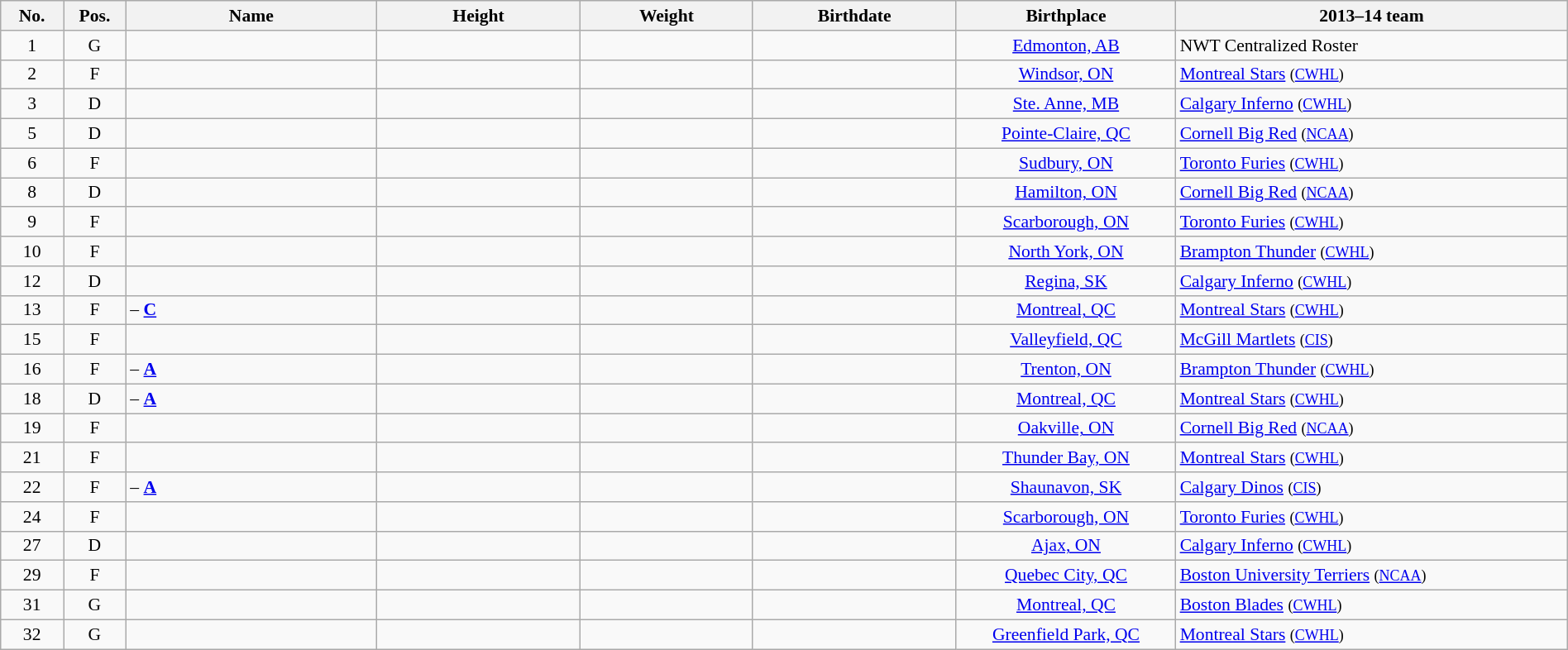<table width="100%" class="wikitable sortable" style="font-size: 90%; text-align: center;">
<tr>
<th style="width:  4%;">No.</th>
<th style="width:  4%;">Pos.</th>
<th style="width: 16%;">Name</th>
<th style="width: 13%;">Height</th>
<th style="width: 11%;">Weight</th>
<th style="width: 13%;">Birthdate</th>
<th style="width: 14%;">Birthplace</th>
<th style="width: 25%;">2013–14 team</th>
</tr>
<tr>
<td>1</td>
<td>G</td>
<td style="text-align:left;"></td>
<td></td>
<td></td>
<td style="text-align:right;"></td>
<td><a href='#'>Edmonton, AB</a></td>
<td style="text-align:left;"> NWT Centralized Roster</td>
</tr>
<tr>
<td>2</td>
<td>F</td>
<td style="text-align:left;"></td>
<td></td>
<td></td>
<td style="text-align:right;"></td>
<td><a href='#'>Windsor, ON</a></td>
<td style="text-align:left;"> <a href='#'>Montreal Stars</a> <small>(<a href='#'>CWHL</a>)</small></td>
</tr>
<tr>
<td>3</td>
<td>D</td>
<td style="text-align:left;"></td>
<td></td>
<td></td>
<td style="text-align:right;"></td>
<td><a href='#'>Ste. Anne, MB</a></td>
<td style="text-align:left;"> <a href='#'>Calgary Inferno</a> <small>(<a href='#'>CWHL</a>)</small></td>
</tr>
<tr>
<td>5</td>
<td>D</td>
<td style="text-align:left;"></td>
<td></td>
<td></td>
<td style="text-align:right;"></td>
<td><a href='#'>Pointe-Claire, QC</a></td>
<td style="text-align:left;"> <a href='#'>Cornell Big Red</a> <small>(<a href='#'>NCAA</a>)</small></td>
</tr>
<tr>
<td>6</td>
<td>F</td>
<td style="text-align:left;"></td>
<td></td>
<td></td>
<td style="text-align:right;"></td>
<td><a href='#'>Sudbury, ON</a></td>
<td style="text-align:left;"> <a href='#'>Toronto Furies</a> <small>(<a href='#'>CWHL</a>)</small></td>
</tr>
<tr>
<td>8</td>
<td>D</td>
<td style="text-align:left;"></td>
<td></td>
<td></td>
<td style="text-align:right;"></td>
<td><a href='#'>Hamilton, ON</a></td>
<td style="text-align:left;"> <a href='#'>Cornell Big Red</a> <small>(<a href='#'>NCAA</a>)</small></td>
</tr>
<tr>
<td>9</td>
<td>F</td>
<td style="text-align:left;"></td>
<td></td>
<td></td>
<td style="text-align:right;"></td>
<td><a href='#'>Scarborough, ON</a></td>
<td style="text-align:left;"> <a href='#'>Toronto Furies</a> <small>(<a href='#'>CWHL</a>)</small></td>
</tr>
<tr>
<td>10</td>
<td>F</td>
<td style="text-align:left;"></td>
<td></td>
<td></td>
<td style="text-align:right;"></td>
<td><a href='#'>North York, ON</a></td>
<td style="text-align:left;"> <a href='#'>Brampton Thunder</a> <small>(<a href='#'>CWHL</a>)</small></td>
</tr>
<tr>
<td>12</td>
<td>D</td>
<td style="text-align:left;"></td>
<td></td>
<td></td>
<td style="text-align:right;"></td>
<td><a href='#'>Regina, SK</a></td>
<td style="text-align:left;"> <a href='#'>Calgary Inferno</a> <small>(<a href='#'>CWHL</a>)</small></td>
</tr>
<tr>
<td>13</td>
<td>F</td>
<td style="text-align:left;"> – <strong><a href='#'>C</a></strong></td>
<td></td>
<td></td>
<td style="text-align:right;"></td>
<td><a href='#'>Montreal, QC</a></td>
<td style="text-align:left;"> <a href='#'>Montreal Stars</a> <small>(<a href='#'>CWHL</a>)</small></td>
</tr>
<tr>
<td>15</td>
<td>F</td>
<td style="text-align:left;"></td>
<td></td>
<td></td>
<td style="text-align:right;"></td>
<td><a href='#'>Valleyfield, QC</a></td>
<td style="text-align:left;"> <a href='#'>McGill Martlets</a> <small>(<a href='#'>CIS</a>)</small></td>
</tr>
<tr>
<td>16</td>
<td>F</td>
<td style="text-align:left;"> – <strong><a href='#'>A</a></strong></td>
<td></td>
<td></td>
<td style="text-align:right;"></td>
<td><a href='#'>Trenton, ON</a></td>
<td style="text-align:left;"> <a href='#'>Brampton Thunder</a> <small>(<a href='#'>CWHL</a>)</small></td>
</tr>
<tr>
<td>18</td>
<td>D</td>
<td style="text-align:left;"> – <strong><a href='#'>A</a></strong></td>
<td></td>
<td></td>
<td style="text-align:right;"></td>
<td><a href='#'>Montreal, QC</a></td>
<td style="text-align:left;"> <a href='#'>Montreal Stars</a> <small>(<a href='#'>CWHL</a>)</small></td>
</tr>
<tr>
<td>19</td>
<td>F</td>
<td style="text-align:left;"></td>
<td></td>
<td></td>
<td style="text-align:right;"></td>
<td><a href='#'>Oakville, ON</a></td>
<td style="text-align:left;"> <a href='#'>Cornell Big Red</a> <small>(<a href='#'>NCAA</a>)</small></td>
</tr>
<tr>
<td>21</td>
<td>F</td>
<td style="text-align:left;"></td>
<td></td>
<td></td>
<td style="text-align:right;"></td>
<td><a href='#'>Thunder Bay, ON</a></td>
<td style="text-align:left;"> <a href='#'>Montreal Stars</a> <small>(<a href='#'>CWHL</a>)</small></td>
</tr>
<tr>
<td>22</td>
<td>F</td>
<td style="text-align:left;"> – <strong><a href='#'>A</a></strong></td>
<td></td>
<td></td>
<td style="text-align:right;"></td>
<td><a href='#'>Shaunavon, SK</a></td>
<td style="text-align:left;"> <a href='#'>Calgary Dinos</a> <small>(<a href='#'>CIS</a>)</small></td>
</tr>
<tr>
<td>24</td>
<td>F</td>
<td style="text-align:left;"></td>
<td></td>
<td></td>
<td style="text-align:right;"></td>
<td><a href='#'>Scarborough, ON</a></td>
<td style="text-align:left;"> <a href='#'>Toronto Furies</a> <small>(<a href='#'>CWHL</a>)</small></td>
</tr>
<tr>
<td>27</td>
<td>D</td>
<td style="text-align:left;"></td>
<td></td>
<td></td>
<td style="text-align:right;"></td>
<td><a href='#'>Ajax, ON</a></td>
<td style="text-align:left;"> <a href='#'>Calgary Inferno</a> <small>(<a href='#'>CWHL</a>)</small></td>
</tr>
<tr>
<td>29</td>
<td>F</td>
<td style="text-align:left;"></td>
<td></td>
<td></td>
<td style="text-align:right;"></td>
<td><a href='#'>Quebec City, QC</a></td>
<td style="text-align:left;"> <a href='#'>Boston University Terriers</a> <small>(<a href='#'>NCAA</a>)</small></td>
</tr>
<tr>
<td>31</td>
<td>G</td>
<td style="text-align:left;"></td>
<td></td>
<td></td>
<td style="text-align:right;"></td>
<td><a href='#'>Montreal, QC</a></td>
<td style="text-align:left;"> <a href='#'>Boston Blades</a> <small>(<a href='#'>CWHL</a>)</small></td>
</tr>
<tr>
<td>32</td>
<td>G</td>
<td style="text-align:left;"></td>
<td></td>
<td></td>
<td style="text-align:right;"></td>
<td><a href='#'>Greenfield Park, QC</a></td>
<td style="text-align:left;"> <a href='#'>Montreal Stars</a> <small>(<a href='#'>CWHL</a>)</small></td>
</tr>
</table>
